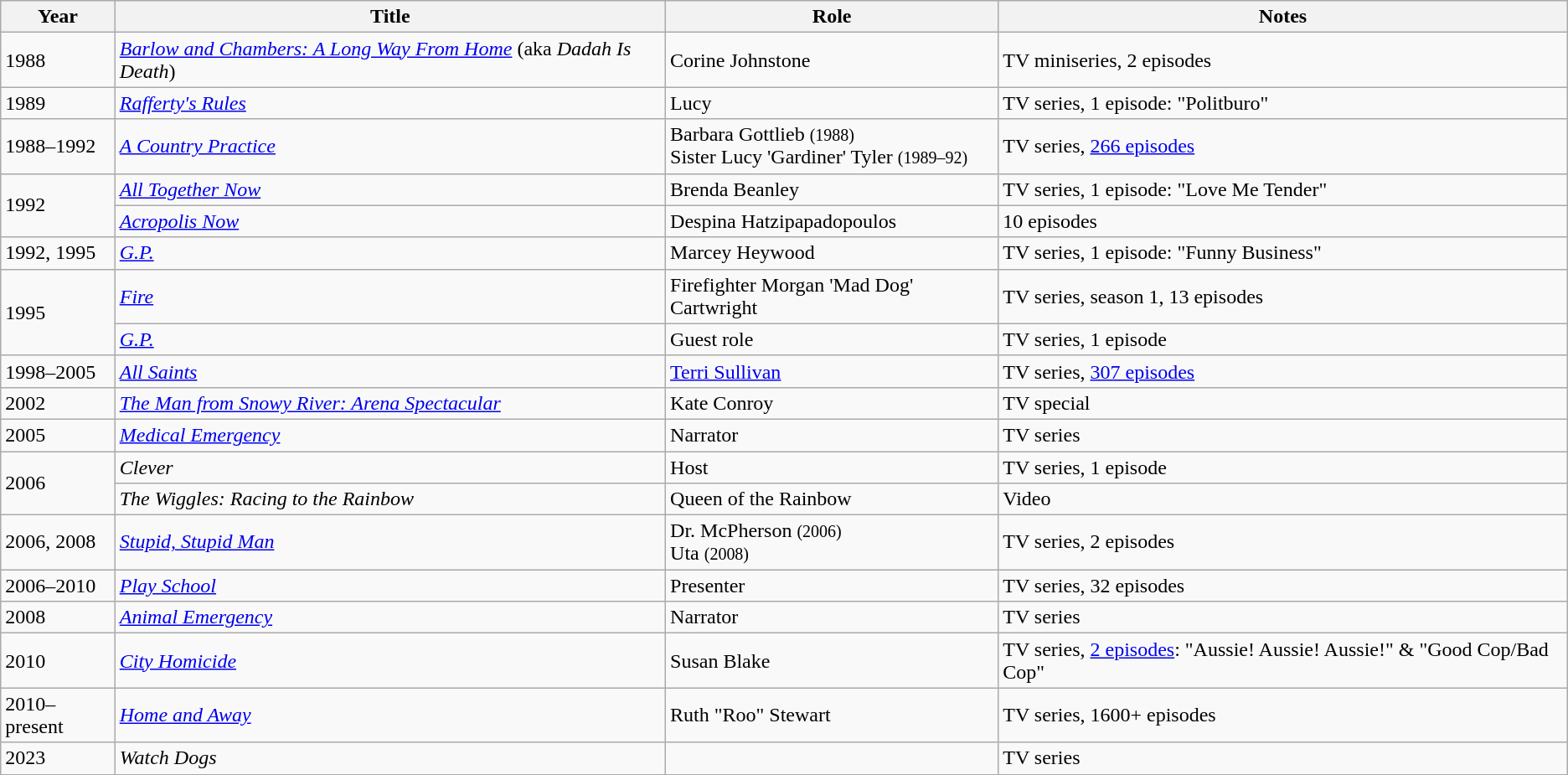<table class="wikitable sortable">
<tr>
<th>Year</th>
<th>Title</th>
<th>Role</th>
<th class="unsortable">Notes</th>
</tr>
<tr>
<td>1988</td>
<td><em><a href='#'>Barlow and Chambers: A Long Way From Home</a></em> (aka <em>Dadah Is Death</em>)</td>
<td>Corine Johnstone</td>
<td>TV miniseries, 2 episodes</td>
</tr>
<tr>
<td>1989</td>
<td><em><a href='#'>Rafferty's Rules</a></em></td>
<td>Lucy</td>
<td>TV series, 1 episode: "Politburo"</td>
</tr>
<tr>
<td>1988–1992</td>
<td><em><a href='#'>A Country Practice</a></em></td>
<td>Barbara Gottlieb <small>(1988)</small><br>Sister Lucy 'Gardiner' Tyler <small>(1989–92)</small></td>
<td>TV series, <a href='#'>266 episodes</a></td>
</tr>
<tr>
<td rowspan="2">1992</td>
<td><em><a href='#'>All Together Now</a></em></td>
<td>Brenda Beanley</td>
<td>TV series, 1 episode: "Love Me Tender"</td>
</tr>
<tr>
<td><em><a href='#'>Acropolis Now</a></em></td>
<td>Despina Hatzipapadopoulos</td>
<td>10 episodes</td>
</tr>
<tr>
<td>1992, 1995</td>
<td><em><a href='#'>G.P.</a></em></td>
<td>Marcey Heywood</td>
<td>TV series, 1 episode: "Funny Business"</td>
</tr>
<tr>
<td rowspan="2">1995</td>
<td><em><a href='#'>Fire</a></em></td>
<td>Firefighter Morgan 'Mad Dog' Cartwright</td>
<td>TV series, season 1, 13 episodes</td>
</tr>
<tr>
<td><em><a href='#'>G.P.</a></em></td>
<td>Guest role</td>
<td>TV series, 1 episode</td>
</tr>
<tr>
<td>1998–2005</td>
<td><em><a href='#'>All Saints</a></em></td>
<td><a href='#'>Terri Sullivan</a></td>
<td>TV series, <a href='#'>307 episodes</a></td>
</tr>
<tr>
<td>2002</td>
<td><em><a href='#'>The Man from Snowy River: Arena Spectacular</a></em></td>
<td>Kate Conroy</td>
<td>TV special</td>
</tr>
<tr>
<td>2005</td>
<td><em><a href='#'>Medical Emergency</a></em></td>
<td>Narrator</td>
<td>TV series</td>
</tr>
<tr>
<td rowspan="2">2006</td>
<td><em>Clever</em></td>
<td>Host</td>
<td>TV series, 1 episode</td>
</tr>
<tr>
<td><em>The Wiggles: Racing to the Rainbow</em></td>
<td>Queen of the Rainbow</td>
<td>Video</td>
</tr>
<tr>
<td>2006, 2008</td>
<td><em><a href='#'>Stupid, Stupid Man</a></em></td>
<td>Dr. McPherson <small>(2006)</small><br>Uta <small>(2008)</small></td>
<td>TV series, 2 episodes</td>
</tr>
<tr>
<td>2006–2010</td>
<td><em><a href='#'>Play School</a></em></td>
<td>Presenter</td>
<td>TV series, 32 episodes</td>
</tr>
<tr>
<td>2008</td>
<td><em><a href='#'>Animal Emergency</a></em></td>
<td>Narrator</td>
<td>TV series</td>
</tr>
<tr>
<td>2010</td>
<td><em><a href='#'>City Homicide</a></em></td>
<td>Susan Blake</td>
<td>TV series, <a href='#'>2 episodes</a>: "Aussie! Aussie! Aussie!" & "Good Cop/Bad Cop"</td>
</tr>
<tr>
<td>2010–present</td>
<td><em><a href='#'>Home and Away</a></em></td>
<td>Ruth "Roo" Stewart</td>
<td>TV series, 1600+ episodes</td>
</tr>
<tr>
<td>2023</td>
<td><em>Watch Dogs</em></td>
<td></td>
<td>TV series</td>
</tr>
</table>
